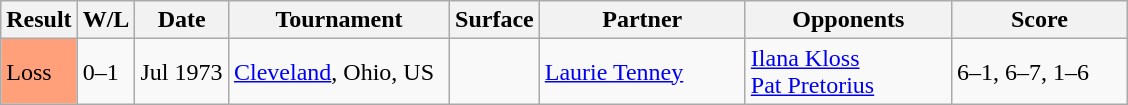<table class="sortable wikitable">
<tr>
<th style="width:40px">Result</th>
<th style="width:30px" class="unsortable">W/L</th>
<th style="width:55px">Date</th>
<th style="width:140px">Tournament</th>
<th style="width:50px">Surface</th>
<th style="width:130px">Partner</th>
<th style="width:130px">Opponents</th>
<th style="width:110px" class="unsortable">Score</th>
</tr>
<tr>
<td style="background:#ffa07a;">Loss</td>
<td>0–1</td>
<td>Jul 1973</td>
<td><a href='#'>Cleveland</a>, Ohio, US</td>
<td></td>
<td> <a href='#'>Laurie Tenney</a></td>
<td> <a href='#'>Ilana Kloss</a> <br>  <a href='#'>Pat Pretorius</a></td>
<td>6–1, 6–7, 1–6</td>
</tr>
</table>
